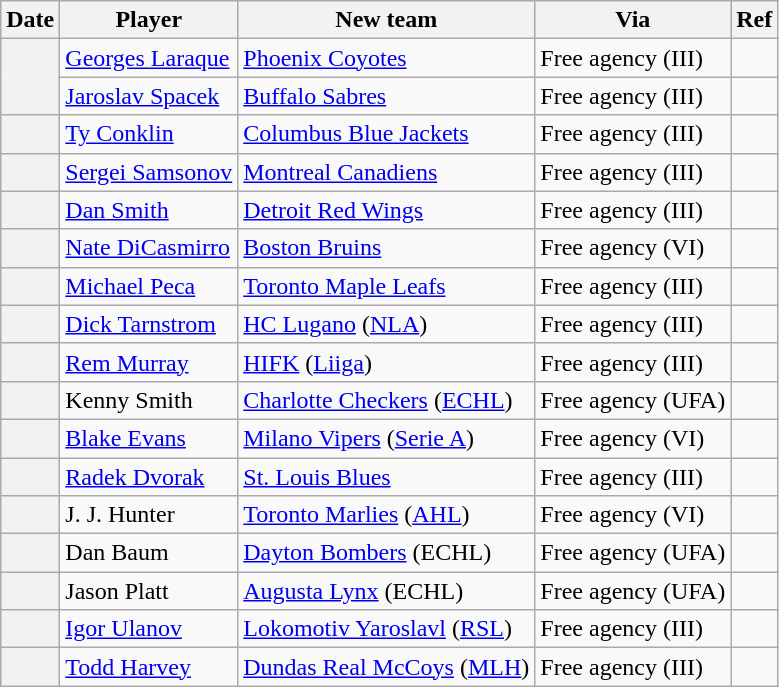<table class="wikitable plainrowheaders">
<tr style="background:#ddd; text-align:center;">
<th>Date</th>
<th>Player</th>
<th>New team</th>
<th>Via</th>
<th>Ref</th>
</tr>
<tr>
<th scope="row" rowspan=2></th>
<td><a href='#'>Georges Laraque</a></td>
<td><a href='#'>Phoenix Coyotes</a></td>
<td>Free agency (III)</td>
<td></td>
</tr>
<tr>
<td><a href='#'>Jaroslav Spacek</a></td>
<td><a href='#'>Buffalo Sabres</a></td>
<td>Free agency (III)</td>
<td></td>
</tr>
<tr>
<th scope="row"></th>
<td><a href='#'>Ty Conklin</a></td>
<td><a href='#'>Columbus Blue Jackets</a></td>
<td>Free agency (III)</td>
<td></td>
</tr>
<tr>
<th scope="row"></th>
<td><a href='#'>Sergei Samsonov</a></td>
<td><a href='#'>Montreal Canadiens</a></td>
<td>Free agency (III)</td>
<td></td>
</tr>
<tr>
<th scope="row"></th>
<td><a href='#'>Dan Smith</a></td>
<td><a href='#'>Detroit Red Wings</a></td>
<td>Free agency (III)</td>
<td></td>
</tr>
<tr>
<th scope="row"></th>
<td><a href='#'>Nate DiCasmirro</a></td>
<td><a href='#'>Boston Bruins</a></td>
<td>Free agency (VI)</td>
<td></td>
</tr>
<tr>
<th scope="row"></th>
<td><a href='#'>Michael Peca</a></td>
<td><a href='#'>Toronto Maple Leafs</a></td>
<td>Free agency (III)</td>
<td></td>
</tr>
<tr>
<th scope="row"></th>
<td><a href='#'>Dick Tarnstrom</a></td>
<td><a href='#'>HC Lugano</a> (<a href='#'>NLA</a>)</td>
<td>Free agency (III)</td>
<td></td>
</tr>
<tr>
<th scope="row"></th>
<td><a href='#'>Rem Murray</a></td>
<td><a href='#'>HIFK</a> (<a href='#'>Liiga</a>)</td>
<td>Free agency (III)</td>
<td></td>
</tr>
<tr>
<th scope="row"></th>
<td>Kenny Smith</td>
<td><a href='#'>Charlotte Checkers</a> (<a href='#'>ECHL</a>)</td>
<td>Free agency (UFA)</td>
<td></td>
</tr>
<tr>
<th scope="row"></th>
<td><a href='#'>Blake Evans</a></td>
<td><a href='#'>Milano Vipers</a> (<a href='#'>Serie A</a>)</td>
<td>Free agency (VI)</td>
<td></td>
</tr>
<tr>
<th scope="row"></th>
<td><a href='#'>Radek Dvorak</a></td>
<td><a href='#'>St. Louis Blues</a></td>
<td>Free agency (III)</td>
<td></td>
</tr>
<tr>
<th scope="row"></th>
<td>J. J. Hunter</td>
<td><a href='#'>Toronto Marlies</a> (<a href='#'>AHL</a>)</td>
<td>Free agency (VI)</td>
<td></td>
</tr>
<tr>
<th scope="row"></th>
<td>Dan Baum</td>
<td><a href='#'>Dayton Bombers</a> (ECHL)</td>
<td>Free agency (UFA)</td>
<td></td>
</tr>
<tr>
<th scope="row"></th>
<td>Jason Platt</td>
<td><a href='#'>Augusta Lynx</a> (ECHL)</td>
<td>Free agency (UFA)</td>
<td></td>
</tr>
<tr>
<th scope="row"></th>
<td><a href='#'>Igor Ulanov</a></td>
<td><a href='#'>Lokomotiv Yaroslavl</a> (<a href='#'>RSL</a>)</td>
<td>Free agency (III)</td>
<td></td>
</tr>
<tr>
<th scope="row"></th>
<td><a href='#'>Todd Harvey</a></td>
<td><a href='#'>Dundas Real McCoys</a> (<a href='#'>MLH</a>)</td>
<td>Free agency (III)</td>
<td></td>
</tr>
</table>
